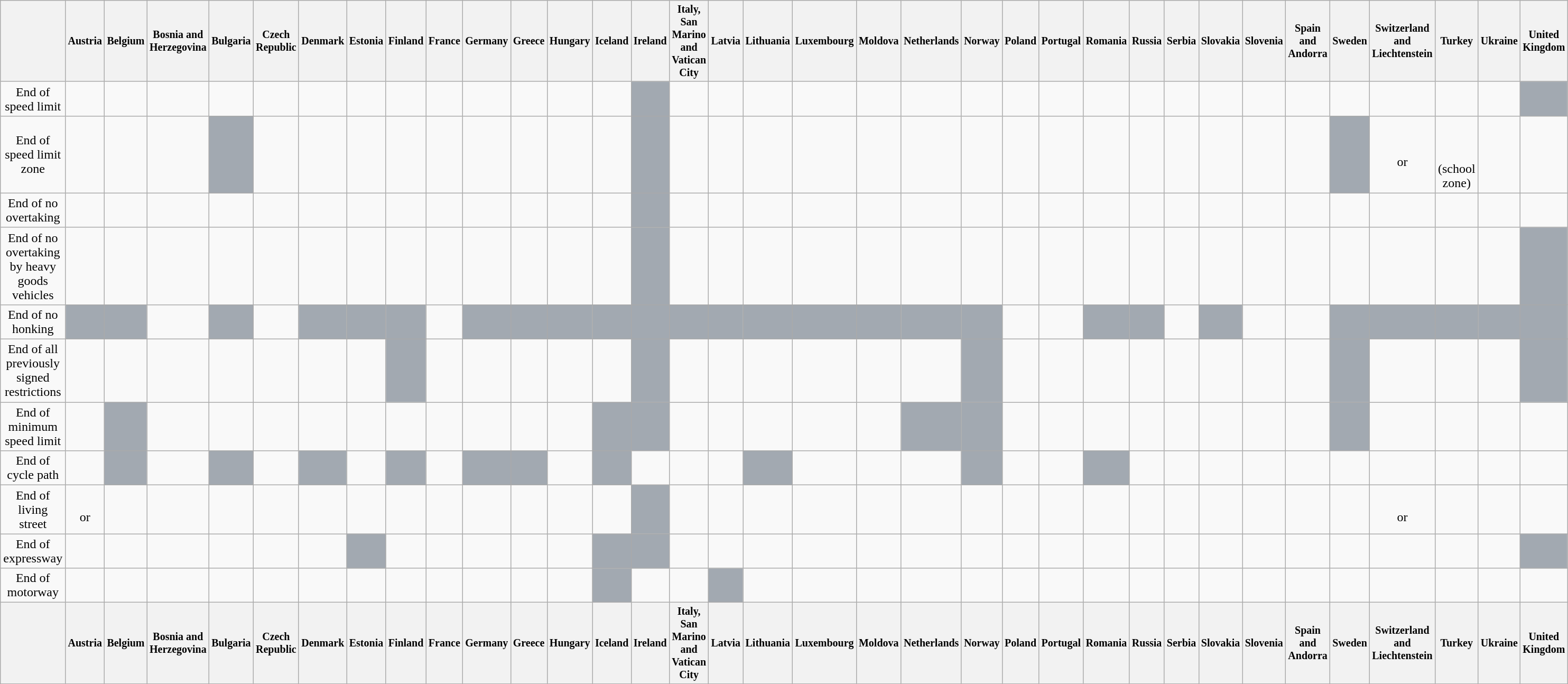<table class="wikitable" style="text-align:center;">
<tr style="font-size:smaller;">
<th width="100"></th>
<th>Austria</th>
<th>Belgium</th>
<th>Bosnia and Herzegovina</th>
<th>Bulgaria</th>
<th>Czech Republic</th>
<th>Denmark</th>
<th>Estonia</th>
<th>Finland</th>
<th>France</th>
<th>Germany</th>
<th>Greece</th>
<th>Hungary</th>
<th>Iceland</th>
<th>Ireland</th>
<th>Italy, San Marino and Vatican City</th>
<th>Latvia</th>
<th>Lithuania</th>
<th>Luxembourg</th>
<th>Moldova</th>
<th>Netherlands</th>
<th>Norway</th>
<th>Poland</th>
<th>Portugal</th>
<th>Romania</th>
<th>Russia</th>
<th>Serbia</th>
<th>Slovakia</th>
<th>Slovenia</th>
<th>Spain and Andorra</th>
<th>Sweden</th>
<th>Switzerland and Liechtenstein</th>
<th>Turkey</th>
<th>Ukraine</th>
<th>United Kingdom</th>
</tr>
<tr>
<td>End of speed limit</td>
<td></td>
<td></td>
<td></td>
<td></td>
<td></td>
<td></td>
<td></td>
<td></td>
<td></td>
<td></td>
<td></td>
<td></td>
<td></td>
<td style="background: #a2a9b1;"></td>
<td></td>
<td></td>
<td></td>
<td></td>
<td></td>
<td></td>
<td></td>
<td></td>
<td></td>
<td></td>
<td></td>
<td></td>
<td></td>
<td></td>
<td></td>
<td></td>
<td></td>
<td></td>
<td></td>
<td style="background: #a2a9b1;"></td>
</tr>
<tr>
<td>End of speed limit zone</td>
<td></td>
<td></td>
<td></td>
<td style="background: #a2a9b1;"></td>
<td></td>
<td></td>
<td></td>
<td></td>
<td></td>
<td></td>
<td></td>
<td></td>
<td></td>
<td style="background: #a2a9b1;"></td>
<td></td>
<td></td>
<td></td>
<td></td>
<td></td>
<td></td>
<td></td>
<td></td>
<td></td>
<td></td>
<td></td>
<td></td>
<td></td>
<td></td>
<td></td>
<td style="background: #a2a9b1;"></td>
<td><br>or<br></td>
<td><br><br><br>(school zone)</td>
<td></td>
<td></td>
</tr>
<tr>
<td>End of no overtaking</td>
<td></td>
<td></td>
<td></td>
<td></td>
<td></td>
<td></td>
<td></td>
<td></td>
<td></td>
<td></td>
<td></td>
<td></td>
<td></td>
<td style="background: #a2a9b1;"></td>
<td></td>
<td></td>
<td></td>
<td></td>
<td></td>
<td></td>
<td></td>
<td></td>
<td></td>
<td></td>
<td></td>
<td></td>
<td></td>
<td></td>
<td></td>
<td></td>
<td></td>
<td></td>
<td></td>
<td></td>
</tr>
<tr>
<td>End of no overtaking by heavy goods vehicles</td>
<td></td>
<td></td>
<td></td>
<td></td>
<td></td>
<td></td>
<td></td>
<td></td>
<td></td>
<td></td>
<td></td>
<td></td>
<td></td>
<td style="background: #a2a9b1;"></td>
<td></td>
<td></td>
<td></td>
<td></td>
<td></td>
<td></td>
<td></td>
<td></td>
<td></td>
<td></td>
<td></td>
<td></td>
<td></td>
<td></td>
<td></td>
<td></td>
<td></td>
<td></td>
<td></td>
<td style="background: #a2a9b1;"></td>
</tr>
<tr>
<td>End of no honking</td>
<td style="background: #a2a9b1;"></td>
<td style="background: #a2a9b1;"></td>
<td></td>
<td style="background: #a2a9b1;"></td>
<td></td>
<td style="background: #a2a9b1;"></td>
<td style="background: #a2a9b1;"></td>
<td style="background: #a2a9b1;"></td>
<td></td>
<td style="background: #a2a9b1;"></td>
<td style="background: #a2a9b1;"></td>
<td style="background: #a2a9b1;"></td>
<td style="background: #a2a9b1;"></td>
<td style="background: #a2a9b1;"></td>
<td style="background: #a2a9b1;"></td>
<td style="background: #a2a9b1;"></td>
<td style="background: #a2a9b1;"></td>
<td style="background: #a2a9b1;"></td>
<td style="background: #a2a9b1;"></td>
<td style="background: #a2a9b1;"></td>
<td style="background: #a2a9b1;"></td>
<td></td>
<td></td>
<td style="background: #a2a9b1;"></td>
<td style="background: #a2a9b1;"></td>
<td></td>
<td style="background: #a2a9b1;"></td>
<td></td>
<td></td>
<td style="background: #a2a9b1;"></td>
<td style="background: #a2a9b1;"></td>
<td style="background: #a2a9b1;"></td>
<td style="background: #a2a9b1;"></td>
<td style="background: #a2a9b1;"></td>
</tr>
<tr>
<td>End of all previously signed restrictions</td>
<td></td>
<td></td>
<td></td>
<td></td>
<td></td>
<td></td>
<td></td>
<td style="background: #a2a9b1;"></td>
<td></td>
<td></td>
<td></td>
<td></td>
<td></td>
<td style="background: #a2a9b1;"></td>
<td></td>
<td></td>
<td></td>
<td></td>
<td></td>
<td></td>
<td style="background: #a2a9b1;"></td>
<td></td>
<td></td>
<td></td>
<td></td>
<td></td>
<td></td>
<td></td>
<td></td>
<td style="background: #a2a9b1;"></td>
<td></td>
<td></td>
<td></td>
<td style="background: #a2a9b1;"></td>
</tr>
<tr>
<td>End of minimum speed limit</td>
<td></td>
<td style="background: #a2a9b1;"></td>
<td></td>
<td></td>
<td></td>
<td></td>
<td></td>
<td></td>
<td></td>
<td></td>
<td></td>
<td></td>
<td style="background: #a2a9b1;"></td>
<td style="background: #a2a9b1;"></td>
<td></td>
<td></td>
<td></td>
<td></td>
<td></td>
<td style="background: #a2a9b1;"></td>
<td style="background: #a2a9b1;"></td>
<td></td>
<td></td>
<td></td>
<td></td>
<td></td>
<td></td>
<td></td>
<td></td>
<td style="background: #a2a9b1;"></td>
<td></td>
<td></td>
<td></td>
<td></td>
</tr>
<tr>
<td>End of cycle path</td>
<td></td>
<td style="background: #a2a9b1;"></td>
<td></td>
<td style="background: #a2a9b1;"></td>
<td></td>
<td style="background: #a2a9b1;"></td>
<td></td>
<td style="background: #a2a9b1;"></td>
<td></td>
<td style="background: #a2a9b1;"></td>
<td style="background: #a2a9b1;"></td>
<td></td>
<td style="background: #a2a9b1;"></td>
<td><br></td>
<td></td>
<td></td>
<td style="background: #a2a9b1;"></td>
<td></td>
<td></td>
<td></td>
<td style="background: #a2a9b1;"></td>
<td></td>
<td></td>
<td style="background: #a2a9b1;"></td>
<td></td>
<td></td>
<td></td>
<td></td>
<td></td>
<td></td>
<td></td>
<td></td>
<td></td>
<td><br></td>
</tr>
<tr>
<td>End of living street</td>
<td><br>or<br></td>
<td></td>
<td></td>
<td></td>
<td></td>
<td></td>
<td></td>
<td></td>
<td></td>
<td></td>
<td></td>
<td></td>
<td></td>
<td style="background: #a2a9b1;"></td>
<td></td>
<td></td>
<td></td>
<td></td>
<td></td>
<td></td>
<td></td>
<td></td>
<td></td>
<td></td>
<td></td>
<td></td>
<td></td>
<td></td>
<td></td>
<td></td>
<td><br>or<br></td>
<td></td>
<td></td>
<td></td>
</tr>
<tr>
<td>End of expressway</td>
<td></td>
<td></td>
<td></td>
<td></td>
<td></td>
<td></td>
<td style="background: #a2a9b1;"></td>
<td></td>
<td></td>
<td></td>
<td></td>
<td></td>
<td style="background: #a2a9b1;"></td>
<td style="background: #a2a9b1;"></td>
<td></td>
<td></td>
<td></td>
<td></td>
<td></td>
<td></td>
<td></td>
<td></td>
<td></td>
<td></td>
<td></td>
<td></td>
<td></td>
<td></td>
<td></td>
<td></td>
<td></td>
<td></td>
<td></td>
<td style="background: #a2a9b1;"></td>
</tr>
<tr>
<td>End of motorway</td>
<td></td>
<td></td>
<td></td>
<td></td>
<td></td>
<td></td>
<td></td>
<td></td>
<td></td>
<td></td>
<td></td>
<td></td>
<td style="background: #a2a9b1;"></td>
<td></td>
<td></td>
<td style="background: #a2a9b1;"></td>
<td></td>
<td></td>
<td></td>
<td></td>
<td></td>
<td></td>
<td></td>
<td></td>
<td></td>
<td></td>
<td></td>
<td></td>
<td></td>
<td></td>
<td></td>
<td></td>
<td></td>
<td></td>
</tr>
<tr style="font-size:smaller;">
<th width="100"></th>
<th>Austria</th>
<th>Belgium</th>
<th>Bosnia and Herzegovina</th>
<th>Bulgaria</th>
<th>Czech Republic</th>
<th>Denmark</th>
<th>Estonia</th>
<th>Finland</th>
<th>France</th>
<th>Germany</th>
<th>Greece</th>
<th>Hungary</th>
<th>Iceland</th>
<th>Ireland</th>
<th>Italy, San Marino and Vatican City</th>
<th>Latvia</th>
<th>Lithuania</th>
<th>Luxembourg</th>
<th>Moldova</th>
<th>Netherlands</th>
<th>Norway</th>
<th>Poland</th>
<th>Portugal</th>
<th>Romania</th>
<th>Russia</th>
<th>Serbia</th>
<th>Slovakia</th>
<th>Slovenia</th>
<th>Spain and Andorra</th>
<th>Sweden</th>
<th>Switzerland and Liechtenstein</th>
<th>Turkey</th>
<th>Ukraine</th>
<th>United Kingdom</th>
</tr>
</table>
